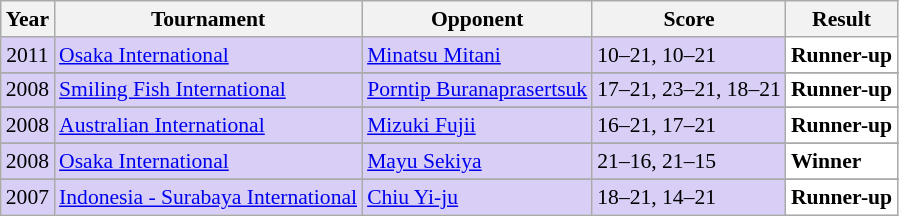<table class="sortable wikitable" style="font-size: 90%;">
<tr>
<th>Year</th>
<th>Tournament</th>
<th>Opponent</th>
<th>Score</th>
<th>Result</th>
</tr>
<tr style="background:#D8CEF6">
<td align="center">2011</td>
<td align="left"><a href='#'>Osaka International</a></td>
<td align="left"> <a href='#'>Minatsu Mitani</a></td>
<td align="left">10–21, 10–21</td>
<td style="text-align:left; background:white"> <strong>Runner-up</strong></td>
</tr>
<tr>
</tr>
<tr style="background:#D8CEF6">
<td align="center">2008</td>
<td align="left"><a href='#'>Smiling Fish International</a></td>
<td align="left"> <a href='#'>Porntip Buranaprasertsuk</a></td>
<td align="left">17–21, 23–21, 18–21</td>
<td style="text-align:left; background:white"> <strong>Runner-up</strong></td>
</tr>
<tr>
</tr>
<tr style="background:#D8CEF6">
<td align="center">2008</td>
<td align="left"><a href='#'>Australian International</a></td>
<td align="left"> <a href='#'>Mizuki Fujii</a></td>
<td align="left">16–21, 17–21</td>
<td style="text-align:left; background:white"> <strong>Runner-up</strong></td>
</tr>
<tr>
</tr>
<tr style="background:#D8CEF6">
<td align="center">2008</td>
<td align="left"><a href='#'>Osaka International</a></td>
<td align="left"> <a href='#'>Mayu Sekiya</a></td>
<td align="left">21–16, 21–15</td>
<td style="text-align:left; background:white"> <strong>Winner</strong></td>
</tr>
<tr>
</tr>
<tr style="background:#D8CEF6">
<td align="center">2007</td>
<td align="left"><a href='#'>Indonesia - Surabaya International</a></td>
<td align="left"> <a href='#'>Chiu Yi-ju</a></td>
<td align="left">18–21, 14–21</td>
<td style="text-align:left; background:white"> <strong>Runner-up</strong></td>
</tr>
</table>
